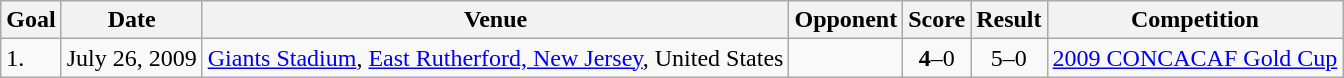<table class="wikitable">
<tr>
<th>Goal</th>
<th>Date</th>
<th>Venue</th>
<th>Opponent</th>
<th>Score</th>
<th>Result</th>
<th>Competition</th>
</tr>
<tr>
<td>1.</td>
<td>July 26, 2009</td>
<td><a href='#'>Giants Stadium</a>, <a href='#'>East Rutherford, New Jersey</a>, United States</td>
<td></td>
<td align=center><strong>4</strong>–0</td>
<td align=center>5–0</td>
<td><a href='#'>2009 CONCACAF Gold Cup</a></td>
</tr>
</table>
